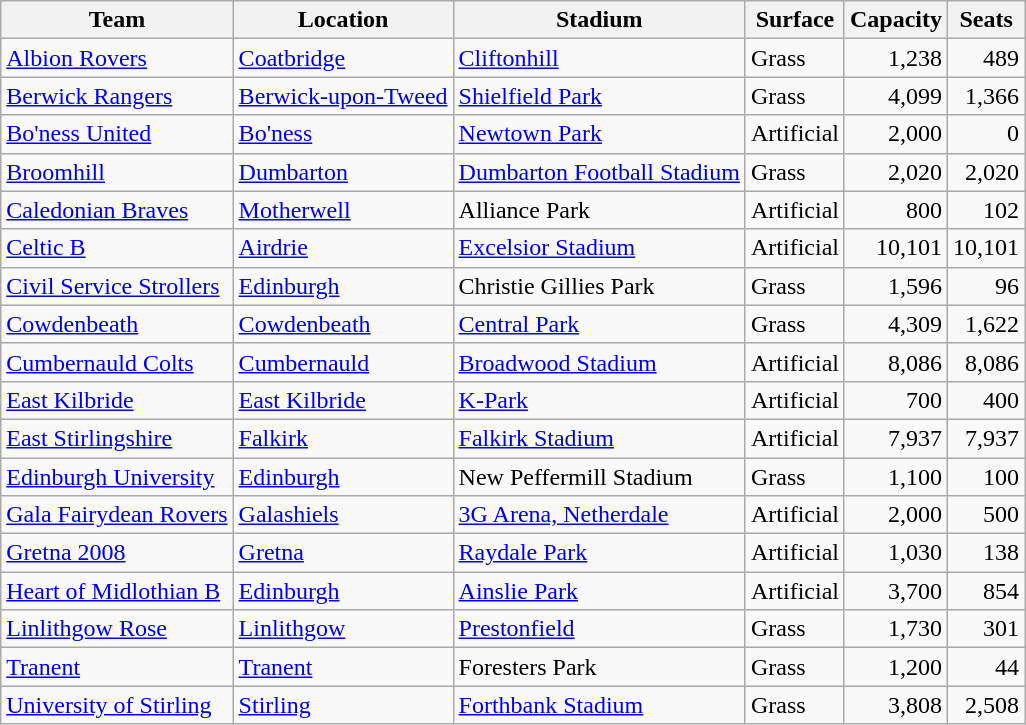<table class="wikitable sortable">
<tr>
<th>Team</th>
<th>Location</th>
<th>Stadium</th>
<th>Surface</th>
<th data-sort-type="number">Capacity</th>
<th data-sort-type="number">Seats</th>
</tr>
<tr>
<td><a href='#'>Albion Rovers</a></td>
<td><a href='#'>Coatbridge</a></td>
<td><a href='#'>Cliftonhill</a></td>
<td>Grass</td>
<td align=right>1,238</td>
<td align=right>489</td>
</tr>
<tr>
<td><a href='#'>Berwick Rangers</a></td>
<td><a href='#'>Berwick-upon-Tweed</a></td>
<td><a href='#'>Shielfield Park</a></td>
<td>Grass</td>
<td align=right>4,099</td>
<td align=right>1,366</td>
</tr>
<tr>
<td><a href='#'>Bo'ness United</a></td>
<td><a href='#'>Bo'ness</a></td>
<td><a href='#'>Newtown Park</a></td>
<td>Artificial</td>
<td align=right>2,000</td>
<td align=right>0</td>
</tr>
<tr>
<td><a href='#'>Broomhill</a></td>
<td><a href='#'>Dumbarton</a></td>
<td><a href='#'>Dumbarton Football Stadium</a></td>
<td>Grass</td>
<td align=right>2,020</td>
<td align=right>2,020</td>
</tr>
<tr>
<td><a href='#'>Caledonian Braves</a></td>
<td><a href='#'>Motherwell</a></td>
<td>Alliance Park</td>
<td>Artificial</td>
<td align=right>800</td>
<td align=right>102</td>
</tr>
<tr>
<td><a href='#'>Celtic B</a></td>
<td><a href='#'>Airdrie</a></td>
<td><a href='#'>Excelsior Stadium</a></td>
<td>Artificial</td>
<td align=right>10,101</td>
<td align=right>10,101</td>
</tr>
<tr>
<td><a href='#'>Civil Service Strollers</a></td>
<td><a href='#'>Edinburgh</a></td>
<td>Christie Gillies Park</td>
<td>Grass</td>
<td align=right>1,596</td>
<td align=right>96</td>
</tr>
<tr>
<td><a href='#'>Cowdenbeath</a></td>
<td><a href='#'>Cowdenbeath</a></td>
<td><a href='#'>Central Park</a></td>
<td>Grass</td>
<td align=right>4,309</td>
<td align=right>1,622</td>
</tr>
<tr>
<td><a href='#'>Cumbernauld Colts</a></td>
<td><a href='#'>Cumbernauld</a></td>
<td><a href='#'>Broadwood Stadium</a></td>
<td>Artificial</td>
<td align=right>8,086</td>
<td align=right>8,086</td>
</tr>
<tr>
<td><a href='#'>East Kilbride</a></td>
<td><a href='#'>East Kilbride</a></td>
<td><a href='#'>K-Park</a></td>
<td>Artificial</td>
<td align=right>700</td>
<td align=right>400</td>
</tr>
<tr>
<td><a href='#'>East Stirlingshire</a></td>
<td><a href='#'>Falkirk</a></td>
<td><a href='#'>Falkirk Stadium</a></td>
<td>Artificial</td>
<td align=right>7,937</td>
<td align=right>7,937</td>
</tr>
<tr>
<td><a href='#'>Edinburgh University</a></td>
<td><a href='#'>Edinburgh</a></td>
<td>New Peffermill Stadium</td>
<td>Grass</td>
<td align=right>1,100</td>
<td align=right>100</td>
</tr>
<tr>
<td><a href='#'>Gala Fairydean Rovers</a></td>
<td><a href='#'>Galashiels</a></td>
<td><a href='#'>3G Arena, Netherdale</a></td>
<td>Artificial</td>
<td align=right>2,000</td>
<td align=right>500</td>
</tr>
<tr>
<td><a href='#'>Gretna 2008</a></td>
<td><a href='#'>Gretna</a></td>
<td><a href='#'>Raydale Park</a></td>
<td>Artificial</td>
<td align=right>1,030</td>
<td align=right>138</td>
</tr>
<tr>
<td><a href='#'>Heart of Midlothian B</a></td>
<td><a href='#'>Edinburgh</a></td>
<td><a href='#'>Ainslie Park</a></td>
<td>Artificial</td>
<td align=right>3,700</td>
<td align=right>854</td>
</tr>
<tr>
<td><a href='#'>Linlithgow Rose</a></td>
<td><a href='#'>Linlithgow</a></td>
<td><a href='#'>Prestonfield</a></td>
<td>Grass</td>
<td align=right>1,730</td>
<td align=right>301</td>
</tr>
<tr>
<td><a href='#'>Tranent</a></td>
<td><a href='#'>Tranent</a></td>
<td>Foresters Park</td>
<td>Grass</td>
<td align=right>1,200</td>
<td align=right>44</td>
</tr>
<tr>
<td><a href='#'>University of Stirling</a></td>
<td><a href='#'>Stirling</a></td>
<td><a href='#'>Forthbank Stadium</a></td>
<td>Grass</td>
<td align=right>3,808</td>
<td align=right>2,508</td>
</tr>
</table>
